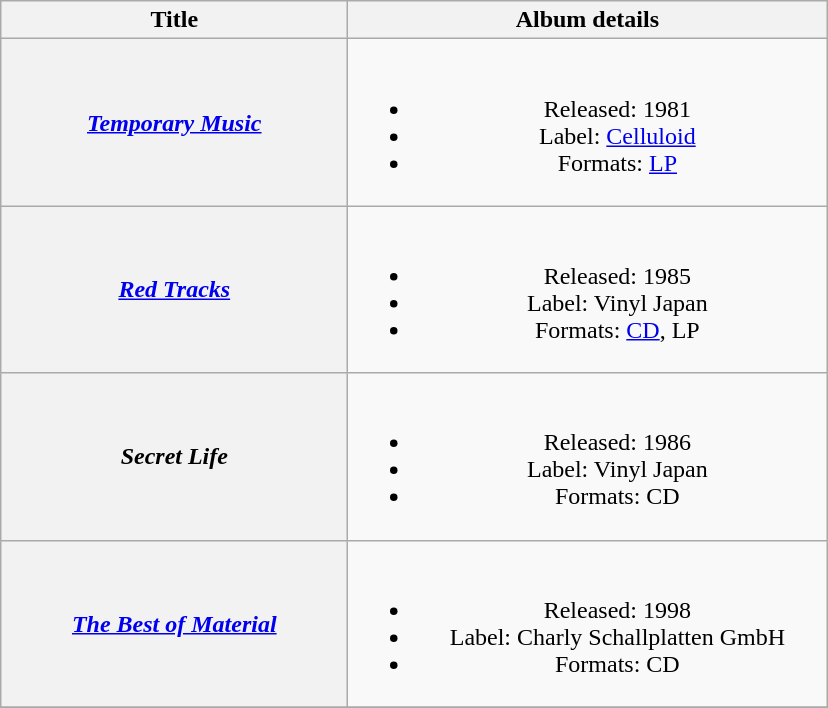<table class="wikitable plainrowheaders" style="text-align:center;">
<tr>
<th scope="col" rowspan="1" style="width:14em;">Title</th>
<th scope="col" rowspan="1" style="width:19.5em;">Album details</th>
</tr>
<tr>
<th scope="row"><em><a href='#'>Temporary Music</a></em></th>
<td><br><ul><li>Released: 1981</li><li>Label: <a href='#'>Celluloid</a></li><li>Formats: <a href='#'>LP</a></li></ul></td>
</tr>
<tr>
<th scope="row"><em><a href='#'>Red Tracks</a></em></th>
<td><br><ul><li>Released: 1985</li><li>Label: Vinyl Japan</li><li>Formats: <a href='#'>CD</a>, LP</li></ul></td>
</tr>
<tr>
<th scope="row"><em>Secret Life</em></th>
<td><br><ul><li>Released: 1986</li><li>Label: Vinyl Japan</li><li>Formats: CD</li></ul></td>
</tr>
<tr>
<th scope="row"><em><a href='#'>The Best of Material</a></em></th>
<td><br><ul><li>Released: 1998</li><li>Label: Charly Schallplatten GmbH</li><li>Formats: CD</li></ul></td>
</tr>
<tr>
</tr>
</table>
